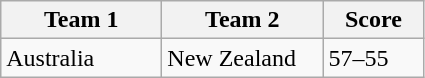<table class="wikitable" style="font-size: 100%">
<tr>
<th width=100>Team 1</th>
<th width=100>Team 2</th>
<th width=60>Score</th>
</tr>
<tr>
<td>Australia</td>
<td>New Zealand</td>
<td>57–55</td>
</tr>
</table>
